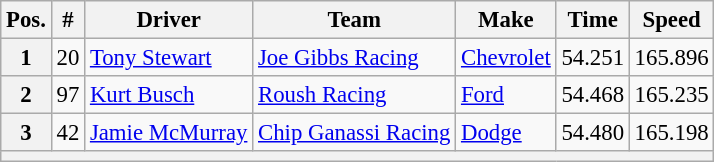<table class="wikitable" style="font-size:95%">
<tr>
<th>Pos.</th>
<th>#</th>
<th>Driver</th>
<th>Team</th>
<th>Make</th>
<th>Time</th>
<th>Speed</th>
</tr>
<tr>
<th>1</th>
<td>20</td>
<td><a href='#'>Tony Stewart</a></td>
<td><a href='#'>Joe Gibbs Racing</a></td>
<td><a href='#'>Chevrolet</a></td>
<td>54.251</td>
<td>165.896</td>
</tr>
<tr>
<th>2</th>
<td>97</td>
<td><a href='#'>Kurt Busch</a></td>
<td><a href='#'>Roush Racing</a></td>
<td><a href='#'>Ford</a></td>
<td>54.468</td>
<td>165.235</td>
</tr>
<tr>
<th>3</th>
<td>42</td>
<td><a href='#'>Jamie McMurray</a></td>
<td><a href='#'>Chip Ganassi Racing</a></td>
<td><a href='#'>Dodge</a></td>
<td>54.480</td>
<td>165.198</td>
</tr>
<tr>
<th colspan="7"></th>
</tr>
</table>
